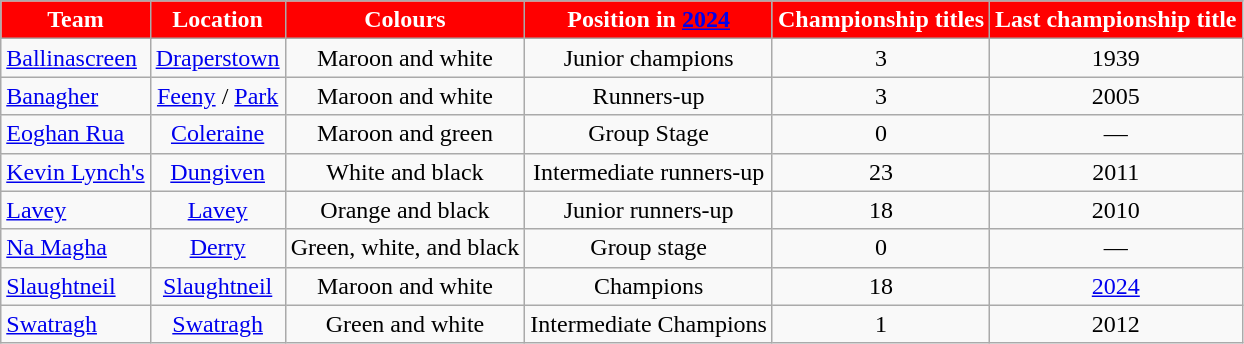<table class="wikitable sortable" style="text-align:center">
<tr>
<th style="background:red;color:white">Team</th>
<th style="background:red;color:white">Location</th>
<th style="background:red;color:white">Colours</th>
<th style="background:red;color:white">Position in <a href='#'>2024</a></th>
<th style="background:red;color:white">Championship titles</th>
<th style="background:red;color:white">Last championship title</th>
</tr>
<tr>
<td style="text-align:left"> <a href='#'>Ballinascreen</a></td>
<td><a href='#'>Draperstown</a></td>
<td>Maroon and white</td>
<td>Junior champions</td>
<td>3</td>
<td>1939</td>
</tr>
<tr>
<td style="text-align:left"> <a href='#'>Banagher</a></td>
<td><a href='#'>Feeny</a> / <a href='#'>Park</a></td>
<td>Maroon and white</td>
<td>Runners-up</td>
<td>3</td>
<td>2005</td>
</tr>
<tr>
<td style="text-align:left"> <a href='#'>Eoghan Rua</a></td>
<td><a href='#'>Coleraine</a></td>
<td>Maroon and green</td>
<td>Group Stage</td>
<td>0</td>
<td>—</td>
</tr>
<tr>
<td style="text-align:left"> <a href='#'>Kevin Lynch's</a></td>
<td><a href='#'>Dungiven</a></td>
<td>White and black</td>
<td>Intermediate runners-up</td>
<td>23</td>
<td>2011</td>
</tr>
<tr>
<td style="text-align:left"> <a href='#'>Lavey</a></td>
<td><a href='#'>Lavey</a></td>
<td>Orange and black</td>
<td>Junior runners-up</td>
<td>18</td>
<td>2010</td>
</tr>
<tr>
<td style="text-align:left"> <a href='#'>Na Magha</a></td>
<td><a href='#'>Derry</a></td>
<td>Green, white, and black</td>
<td>Group stage</td>
<td>0</td>
<td>—</td>
</tr>
<tr>
<td style="text-align:left"> <a href='#'>Slaughtneil</a></td>
<td><a href='#'>Slaughtneil</a></td>
<td>Maroon and white</td>
<td>Champions</td>
<td>18</td>
<td><a href='#'>2024</a></td>
</tr>
<tr>
<td style="text-align:left"> <a href='#'>Swatragh</a></td>
<td><a href='#'>Swatragh</a></td>
<td>Green and white</td>
<td>Intermediate Champions</td>
<td>1</td>
<td>2012</td>
</tr>
</table>
